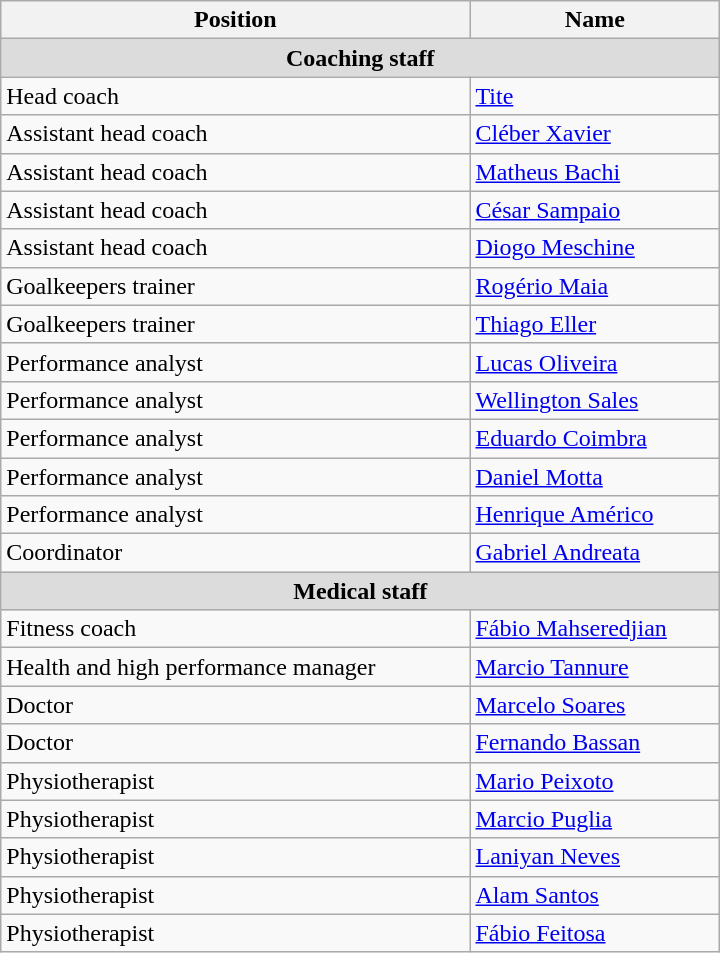<table style="width:38%;" class="wikitable">
<tr>
<th>Position</th>
<th>Name</th>
</tr>
<tr>
<th colspan="2" style="background:#dcdcdc; text-align:center">Coaching staff</th>
</tr>
<tr>
<td>Head coach</td>
<td> <a href='#'>Tite</a></td>
</tr>
<tr>
<td>Assistant head coach</td>
<td> <a href='#'>Cléber Xavier</a></td>
</tr>
<tr>
<td>Assistant head coach</td>
<td> <a href='#'>Matheus Bachi</a></td>
</tr>
<tr>
<td>Assistant head coach</td>
<td> <a href='#'>César Sampaio</a></td>
</tr>
<tr>
<td>Assistant head coach</td>
<td> <a href='#'>Diogo Meschine</a></td>
</tr>
<tr>
<td>Goalkeepers trainer</td>
<td> <a href='#'>Rogério Maia</a></td>
</tr>
<tr>
<td>Goalkeepers trainer</td>
<td> <a href='#'>Thiago Eller</a></td>
</tr>
<tr>
<td>Performance analyst</td>
<td> <a href='#'>Lucas Oliveira</a></td>
</tr>
<tr>
<td>Performance analyst</td>
<td> <a href='#'>Wellington Sales</a></td>
</tr>
<tr>
<td>Performance analyst</td>
<td> <a href='#'>Eduardo Coimbra</a></td>
</tr>
<tr>
<td>Performance analyst</td>
<td> <a href='#'>Daniel Motta</a></td>
</tr>
<tr>
<td>Performance analyst</td>
<td> <a href='#'>Henrique Américo</a></td>
</tr>
<tr>
<td>Coordinator</td>
<td> <a href='#'>Gabriel Andreata</a></td>
</tr>
<tr>
<th colspan="2" style="background:#dcdcdc; text-align:center">Medical staff</th>
</tr>
<tr>
<td>Fitness coach</td>
<td> <a href='#'>Fábio Mahseredjian</a></td>
</tr>
<tr>
<td>Health and high performance manager</td>
<td> <a href='#'>Marcio Tannure</a></td>
</tr>
<tr>
<td>Doctor</td>
<td> <a href='#'>Marcelo Soares</a></td>
</tr>
<tr>
<td>Doctor</td>
<td> <a href='#'>Fernando Bassan</a></td>
</tr>
<tr>
<td>Physiotherapist</td>
<td> <a href='#'>Mario Peixoto</a></td>
</tr>
<tr>
<td>Physiotherapist</td>
<td> <a href='#'>Marcio Puglia</a></td>
</tr>
<tr>
<td>Physiotherapist</td>
<td> <a href='#'>Laniyan Neves</a></td>
</tr>
<tr>
<td>Physiotherapist</td>
<td> <a href='#'>Alam Santos</a></td>
</tr>
<tr>
<td>Physiotherapist</td>
<td> <a href='#'>Fábio Feitosa</a></td>
</tr>
</table>
